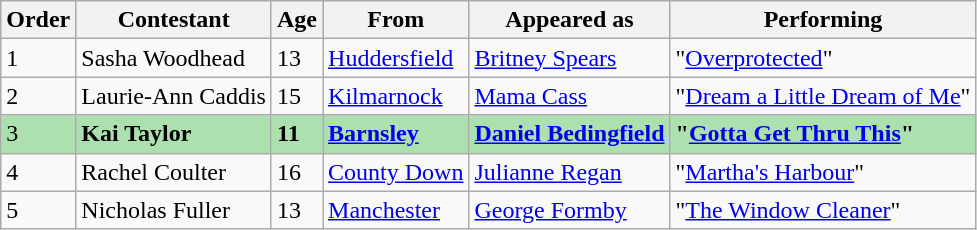<table class="wikitable">
<tr>
<th>Order</th>
<th>Contestant</th>
<th>Age</th>
<th>From</th>
<th>Appeared as</th>
<th>Performing</th>
</tr>
<tr>
<td>1</td>
<td>Sasha Woodhead</td>
<td>13</td>
<td><a href='#'>Huddersfield</a></td>
<td><a href='#'>Britney Spears</a></td>
<td>"<a href='#'>Overprotected</a>"</td>
</tr>
<tr>
<td>2</td>
<td>Laurie-Ann Caddis</td>
<td>15</td>
<td><a href='#'>Kilmarnock</a></td>
<td><a href='#'>Mama Cass</a></td>
<td>"<a href='#'>Dream a Little Dream of Me</a>"</td>
</tr>
<tr style="background:#ACE1AF;">
<td>3</td>
<td><strong>Kai Taylor</strong></td>
<td><strong>11</strong></td>
<td><strong><a href='#'>Barnsley</a></strong></td>
<td><strong><a href='#'>Daniel Bedingfield</a></strong></td>
<td><strong>"<a href='#'>Gotta Get Thru This</a>"</strong></td>
</tr>
<tr>
<td>4</td>
<td>Rachel Coulter</td>
<td>16</td>
<td><a href='#'>County Down</a></td>
<td><a href='#'>Julianne Regan</a></td>
<td>"<a href='#'>Martha's Harbour</a>"</td>
</tr>
<tr>
<td>5</td>
<td>Nicholas Fuller</td>
<td>13</td>
<td><a href='#'>Manchester</a></td>
<td><a href='#'>George Formby</a></td>
<td>"<a href='#'>The Window Cleaner</a>"</td>
</tr>
</table>
